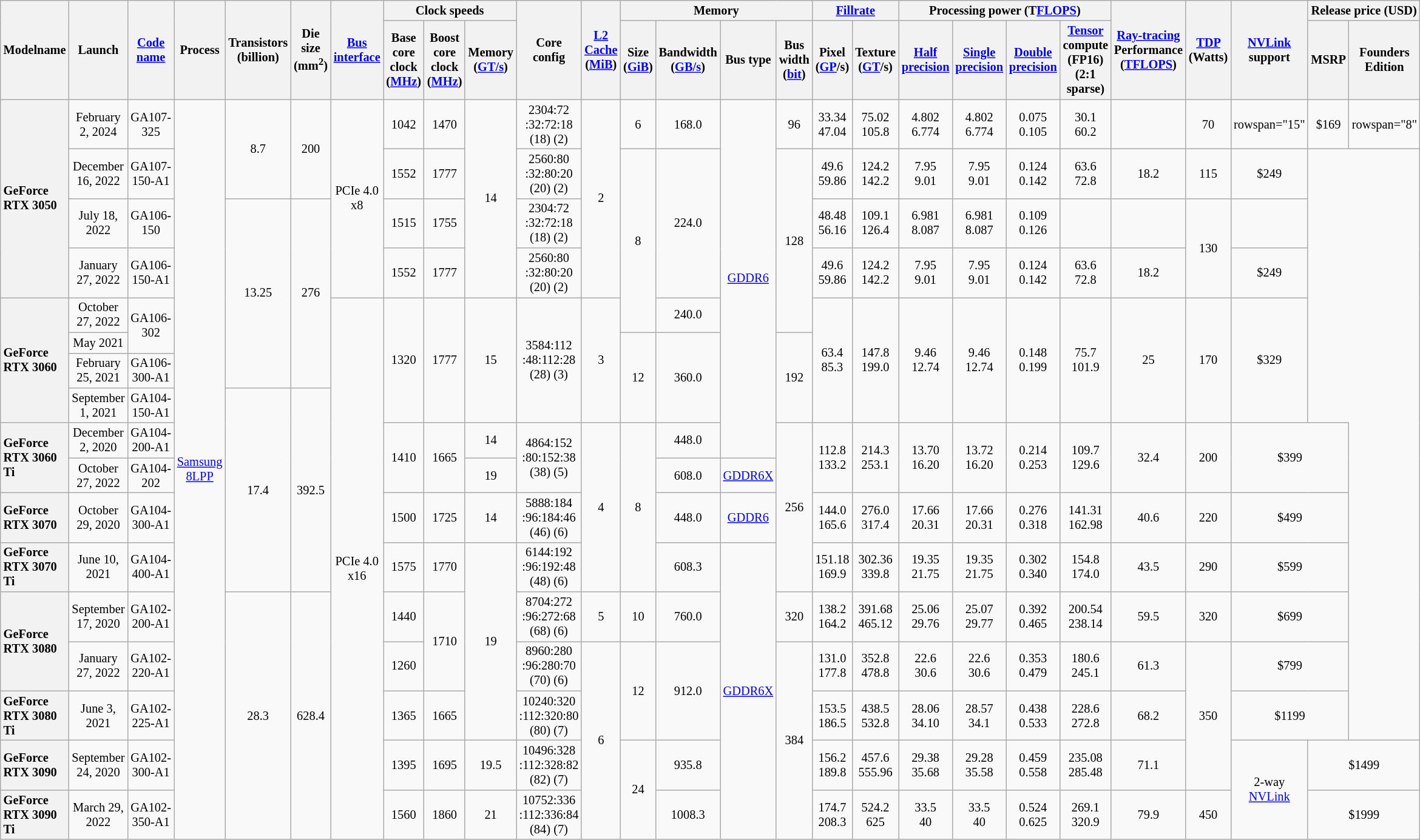<table class="mw-datatable wikitable sortable sort-under" style="font-size:85%; text-align:center;">
<tr>
<th rowspan="2">Modelname</th>
<th rowspan="2">Launch</th>
<th rowspan="2"><a href='#'>Code name</a></th>
<th rowspan="2">Process</th>
<th rowspan="2">Transistors (billion)</th>
<th rowspan="2">Die size (mm<sup>2</sup>)</th>
<th rowspan="2"><a href='#'>Bus</a> <a href='#'>interface</a></th>
<th colspan="3">Clock speeds</th>
<th rowspan="2">Core config </th>
<th rowspan="2"><a href='#'>L2 Cache</a><br>(<a href='#'>MiB</a>)</th>
<th colspan="4">Memory</th>
<th colspan="2"><a href='#'>Fillrate</a></th>
<th colspan="4">Processing power (T<a href='#'>FLOPS</a>)</th>
<th rowspan="2"><a href='#'>Ray-tracing</a> Performance (<a href='#'>TFLOPS</a>)</th>
<th rowspan="2"><a href='#'>TDP</a> (Watts)</th>
<th rowspan="2"><a href='#'>NVLink</a> support</th>
<th colspan="2">Release price (USD)</th>
</tr>
<tr>
<th>Base core clock (<a href='#'>MHz</a>)</th>
<th>Boost core clock (<a href='#'>MHz</a>)</th>
<th>Memory (<a href='#'>GT/s</a>)</th>
<th>Size (<a href='#'>GiB</a>)</th>
<th>Bandwidth (<a href='#'>GB/s</a>)</th>
<th>Bus type</th>
<th>Bus width (<a href='#'>bit</a>)</th>
<th>Pixel (<a href='#'>GP</a>/s)</th>
<th>Texture (<a href='#'>GT</a>/s)</th>
<th><a href='#'>Half precision</a></th>
<th><a href='#'>Single precision</a></th>
<th><a href='#'>Double precision</a></th>
<th><a href='#'>Tensor</a> compute (FP16) (2:1 sparse)</th>
<th>MSRP</th>
<th>Founders Edition</th>
</tr>
<tr>
<th style="text-align:left;" rowspan="4">GeForce RTX 3050 </th>
<td>February 2, 2024</td>
<td>GA107-325</td>
<td rowspan="17"><a href='#'>Samsung</a><br><a href='#'>8LPP</a></td>
<td rowspan="2">8.7</td>
<td rowspan="2">200</td>
<td rowspan="4">PCIe 4.0<br>x8</td>
<td rowspan="1">1042</td>
<td rowspan="1">1470</td>
<td rowspan="4">14</td>
<td rowspan="1">2304:72 :32:72:18 <br>(18) (2)</td>
<td rowspan="4">2</td>
<td rowspan="1">6</td>
<td rowspan="1">168.0</td>
<td rowspan="9"><a href='#'>GDDR6</a></td>
<td rowspan="1">96</td>
<td rowspan="1">33.34<br>47.04</td>
<td rowspan="1">75.02<br>105.8</td>
<td rowspan="1">4.802<br>6.774</td>
<td rowspan="1">4.802<br>6.774</td>
<td rowspan="1">0.075<br>0.105</td>
<td rowspan="1">30.1<br>60.2</td>
<td rowspan="1"></td>
<td>70</td>
<td>rowspan="15" </td>
<td rowspan="1">$169</td>
<td>rowspan="8" </td>
</tr>
<tr>
<td>December 16, 2022</td>
<td>GA107-150-A1</td>
<td rowspan="1">1552</td>
<td rowspan="1">1777</td>
<td rowspan="1">2560:80 :32:80:20 <br>(20) (2)</td>
<td rowspan="4">8</td>
<td rowspan="3">224.0</td>
<td rowspan="4">128</td>
<td rowspan="1">49.6<br>59.86</td>
<td rowspan="1">124.2<br>142.2</td>
<td rowspan="1">7.95<br>9.01</td>
<td rowspan="1">7.95<br>9.01</td>
<td rowspan="1">0.124<br>0.142</td>
<td rowspan="1">63.6<br>72.8</td>
<td rowspan="1">18.2</td>
<td>115</td>
<td rowspan="1">$249</td>
</tr>
<tr>
<td>July 18, 2022</td>
<td>GA106-150</td>
<td rowspan="5">13.25</td>
<td rowspan="5">276</td>
<td rowspan="1">1515</td>
<td rowspan="1">1755</td>
<td rowspan="1">2304:72 :32:72:18 <br>(18) (2)</td>
<td rowspan="1">48.48<br>56.16</td>
<td rowspan="1">109.1<br>126.4</td>
<td rowspan="1">6.981<br>8.087</td>
<td rowspan="1">6.981<br>8.087</td>
<td rowspan="1">0.109<br>0.126</td>
<td rowspan="1"></td>
<td rowspan="1"></td>
<td rowspan="2">130</td>
<td> </td>
</tr>
<tr>
<td>January 27, 2022 </td>
<td>GA106-150-A1</td>
<td rowspan="1">1552</td>
<td rowspan="1">1777</td>
<td rowspan="1">2560:80 :32:80:20 <br>(20) (2)</td>
<td rowspan="1">49.6<br>59.86</td>
<td rowspan="1">124.2<br>142.2</td>
<td rowspan="1">7.95<br>9.01</td>
<td rowspan="1">7.95<br>9.01</td>
<td rowspan="1">0.124<br>0.142</td>
<td rowspan="1">63.6<br>72.8</td>
<td rowspan="1">18.2</td>
<td rowspan="1">$249</td>
</tr>
<tr>
<th style="text-align:left;" rowspan="4">GeForce RTX 3060 </th>
<td>October 27, 2022 </td>
<td rowspan="2">GA106-302</td>
<td rowspan="13">PCIe 4.0<br>x16</td>
<td rowspan="4">1320</td>
<td rowspan="4">1777</td>
<td rowspan="4">15</td>
<td rowspan="4">3584:112 :48:112:28 <br>(28) (3)</td>
<td rowspan="4">3</td>
<td>240.0</td>
<td rowspan="4">63.4<br>85.3</td>
<td rowspan="4">147.8<br>199.0</td>
<td rowspan="4">9.46<br>12.74</td>
<td rowspan="4">9.46<br>12.74</td>
<td rowspan="4">0.148<br>0.199</td>
<td rowspan="4">75.7<br>101.9</td>
<td rowspan="4">25</td>
<td rowspan="4">170</td>
<td rowspan="4">$329</td>
</tr>
<tr / *** 3060***>
<td>May 2021</td>
<td rowspan="3">12</td>
<td rowspan="3">360.0</td>
<td rowspan="3">192</td>
</tr>
<tr / *** 3060***>
<td>February 25, 2021</td>
<td>GA106-300-A1</td>
</tr>
<tr>
<td>September 1, 2021</td>
<td>GA104-150-A1 </td>
<td rowspan="5">17.4</td>
<td rowspan="5">392.5</td>
</tr>
<tr 3060 / ***>
<th rowspan="2" style="text-align:left;">GeForce RTX 3060 Ti </th>
<td>December 2, 2020</td>
<td>GA104-200-A1</td>
<td rowspan="2">1410</td>
<td rowspan="2">1665</td>
<td>14</td>
<td rowspan="2">4864:152 :80:152:38 <br>(38) (5)</td>
<td rowspan="4">4</td>
<td rowspan="4">8</td>
<td>448.0</td>
<td rowspan="4">256</td>
<td rowspan="2">112.8<br>133.2</td>
<td rowspan="2">214.3<br>253.1</td>
<td rowspan="2">13.70<br>16.20</td>
<td rowspan="2">13.72<br>16.20</td>
<td rowspan="2">0.214<br>0.253</td>
<td rowspan="2">109.7<br>129.6</td>
<td rowspan="2">32.4</td>
<td rowspan="2">200</td>
<td colspan="2" rowspan="2">$399</td>
</tr>
<tr>
<td>October 27, 2022 </td>
<td>GA104-202</td>
<td>19</td>
<td>608.0</td>
<td><a href='#'>GDDR6X</a></td>
</tr>
<tr 3070 / ***>
<th style="text-align:left;">GeForce RTX 3070 </th>
<td>October 29, 2020 </td>
<td>GA104-300-A1</td>
<td>1500</td>
<td>1725</td>
<td>14</td>
<td>5888:184 :96:184:46 <br>(46) (6)</td>
<td>448.0</td>
<td><a href='#'>GDDR6</a></td>
<td>144.0<br>165.6</td>
<td>276.0<br>317.4</td>
<td>17.66<br>20.31</td>
<td>17.66<br>20.31</td>
<td>0.276<br>0.318</td>
<td>141.31<br>162.98</td>
<td>40.6</td>
<td>220</td>
<td colspan="2">$499</td>
</tr>
<tr /*** Ti***/>
<th style="text-align:left;">GeForce RTX 3070 Ti </th>
<td>June 10, 2021</td>
<td>GA104-400-A1</td>
<td>1575</td>
<td>1770</td>
<td rowspan="4">19</td>
<td>6144:192 :96:192:48 <br>(48) (6)</td>
<td>608.3</td>
<td rowspan="6"><a href='#'>GDDR6X</a></td>
<td>151.18<br>169.9</td>
<td>302.36<br>339.8</td>
<td>19.35<br>21.75</td>
<td>19.35<br>21.75</td>
<td>0.302<br>0.340</td>
<td>154.8<br>174.0</td>
<td>43.5</td>
<td>290</td>
<td colspan=2>$599</td>
</tr>
<tr /*** 3080 ***/>
<th rowspan="2" style="text-align:left;">GeForce RTX 3080 </th>
<td>September 17, 2020</td>
<td>GA102-200-A1</td>
<td rowspan="5">28.3</td>
<td rowspan="5">628.4</td>
<td>1440</td>
<td rowspan="2">1710</td>
<td>8704:272 :96:272:68 <br>(68) (6)</td>
<td>5</td>
<td>10</td>
<td>760.0</td>
<td>320</td>
<td>138.2<br>164.2</td>
<td>391.68<br>465.12</td>
<td>25.06<br>29.76</td>
<td>25.07<br>29.77</td>
<td>0.392<br>0.465</td>
<td>200.54<br>238.14</td>
<td>59.5</td>
<td>320</td>
<td colspan=2>$699</td>
</tr>
<tr>
<td>January 27, 2022</td>
<td>GA102-220-A1</td>
<td>1260</td>
<td>8960:280 :96:280:70 <br>(70) (6)</td>
<td rowspan="4">6</td>
<td rowspan="2">12</td>
<td rowspan="2">912.0</td>
<td rowspan="4">384</td>
<td>131.0<br>177.8</td>
<td>352.8<br>478.8</td>
<td>22.6<br>30.6</td>
<td>22.6<br>30.6</td>
<td>0.353<br>0.479</td>
<td>180.6<br>245.1</td>
<td>61.3</td>
<td rowspan="3">350</td>
<td colspan=2>$799</td>
</tr>
<tr 3080 / ***>
<th style="text-align:left;">GeForce RTX 3080 Ti </th>
<td>June 3, 2021</td>
<td>GA102-225-A1</td>
<td>1365</td>
<td>1665</td>
<td>10240:320 :112:320:80 <br>(80) (7)</td>
<td>153.5<br>186.5</td>
<td>438.5<br>532.8</td>
<td>28.06<br>34.10</td>
<td>28.57<br>34.1</td>
<td>0.438<br>0.533</td>
<td>228.6<br>272.8</td>
<td>68.2</td>
<td colspan=2>$1199</td>
</tr>
<tr 3090 / ***>
<th style="text-align:left;">GeForce RTX 3090 </th>
<td>September 24, 2020</td>
<td>GA102-300-A1</td>
<td>1395</td>
<td>1695</td>
<td>19.5</td>
<td>10496:328 :112:328:82 <br>(82) (7)</td>
<td rowspan="2">24</td>
<td>935.8</td>
<td>156.2<br>189.8</td>
<td>457.6<br>555.96</td>
<td>29.38<br>35.68</td>
<td>29.28<br>35.58</td>
<td>0.459<br>0.558</td>
<td>235.08<br>285.48</td>
<td>71.1</td>
<td rowspan="2">2-way <a href='#'>NVLink</a></td>
<td colspan=2>$1499</td>
</tr>
<tr 3090 / ***>
<th style="text-align:left;">GeForce RTX 3090 Ti </th>
<td>March 29, 2022</td>
<td>GA102-350-A1</td>
<td>1560</td>
<td>1860</td>
<td>21</td>
<td>10752:336 :112:336:84 <br>(84) (7)</td>
<td>1008.3</td>
<td>174.7<br>208.3</td>
<td>524.2<br>625</td>
<td>33.5<br>40</td>
<td>33.5<br>40</td>
<td>0.524<br>0.625</td>
<td>269.1<br>320.9</td>
<td>79.9</td>
<td>450</td>
<td colspan=2>$1999</td>
</tr>
</table>
